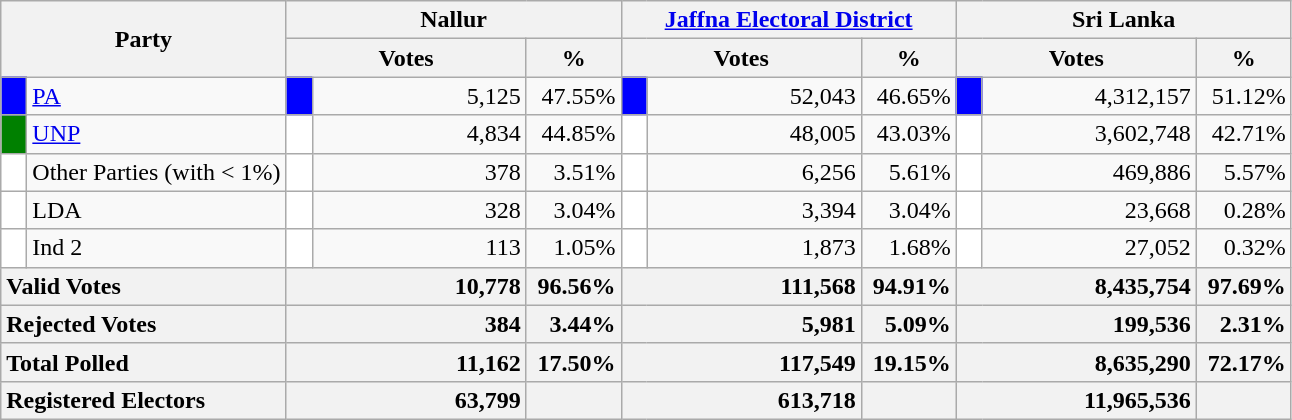<table class="wikitable">
<tr>
<th colspan="2" width="144px"rowspan="2">Party</th>
<th colspan="3" width="216px">Nallur</th>
<th colspan="3" width="216px"><a href='#'>Jaffna Electoral District</a></th>
<th colspan="3" width="216px">Sri Lanka</th>
</tr>
<tr>
<th colspan="2" width="144px">Votes</th>
<th>%</th>
<th colspan="2" width="144px">Votes</th>
<th>%</th>
<th colspan="2" width="144px">Votes</th>
<th>%</th>
</tr>
<tr>
<td style="background-color:blue;" width="10px"></td>
<td style="text-align:left;"><a href='#'>PA</a></td>
<td style="background-color:blue;" width="10px"></td>
<td style="text-align:right;">5,125</td>
<td style="text-align:right;">47.55%</td>
<td style="background-color:blue;" width="10px"></td>
<td style="text-align:right;">52,043</td>
<td style="text-align:right;">46.65%</td>
<td style="background-color:blue;" width="10px"></td>
<td style="text-align:right;">4,312,157</td>
<td style="text-align:right;">51.12%</td>
</tr>
<tr>
<td style="background-color:green;" width="10px"></td>
<td style="text-align:left;"><a href='#'>UNP</a></td>
<td style="background-color:white;" width="10px"></td>
<td style="text-align:right;">4,834</td>
<td style="text-align:right;">44.85%</td>
<td style="background-color:white;" width="10px"></td>
<td style="text-align:right;">48,005</td>
<td style="text-align:right;">43.03%</td>
<td style="background-color:white;" width="10px"></td>
<td style="text-align:right;">3,602,748</td>
<td style="text-align:right;">42.71%</td>
</tr>
<tr>
<td style="background-color:white;" width="10px"></td>
<td style="text-align:left;">Other Parties (with < 1%)</td>
<td style="background-color:white;" width="10px"></td>
<td style="text-align:right;">378</td>
<td style="text-align:right;">3.51%</td>
<td style="background-color:white;" width="10px"></td>
<td style="text-align:right;">6,256</td>
<td style="text-align:right;">5.61%</td>
<td style="background-color:white;" width="10px"></td>
<td style="text-align:right;">469,886</td>
<td style="text-align:right;">5.57%</td>
</tr>
<tr>
<td style="background-color:white;" width="10px"></td>
<td style="text-align:left;">LDA</td>
<td style="background-color:white;" width="10px"></td>
<td style="text-align:right;">328</td>
<td style="text-align:right;">3.04%</td>
<td style="background-color:white;" width="10px"></td>
<td style="text-align:right;">3,394</td>
<td style="text-align:right;">3.04%</td>
<td style="background-color:white;" width="10px"></td>
<td style="text-align:right;">23,668</td>
<td style="text-align:right;">0.28%</td>
</tr>
<tr>
<td style="background-color:white;" width="10px"></td>
<td style="text-align:left;">Ind 2</td>
<td style="background-color:white;" width="10px"></td>
<td style="text-align:right;">113</td>
<td style="text-align:right;">1.05%</td>
<td style="background-color:white;" width="10px"></td>
<td style="text-align:right;">1,873</td>
<td style="text-align:right;">1.68%</td>
<td style="background-color:white;" width="10px"></td>
<td style="text-align:right;">27,052</td>
<td style="text-align:right;">0.32%</td>
</tr>
<tr>
<th colspan="2" width="144px"style="text-align:left;">Valid Votes</th>
<th style="text-align:right;"colspan="2" width="144px">10,778</th>
<th style="text-align:right;">96.56%</th>
<th style="text-align:right;"colspan="2" width="144px">111,568</th>
<th style="text-align:right;">94.91%</th>
<th style="text-align:right;"colspan="2" width="144px">8,435,754</th>
<th style="text-align:right;">97.69%</th>
</tr>
<tr>
<th colspan="2" width="144px"style="text-align:left;">Rejected Votes</th>
<th style="text-align:right;"colspan="2" width="144px">384</th>
<th style="text-align:right;">3.44%</th>
<th style="text-align:right;"colspan="2" width="144px">5,981</th>
<th style="text-align:right;">5.09%</th>
<th style="text-align:right;"colspan="2" width="144px">199,536</th>
<th style="text-align:right;">2.31%</th>
</tr>
<tr>
<th colspan="2" width="144px"style="text-align:left;">Total Polled</th>
<th style="text-align:right;"colspan="2" width="144px">11,162</th>
<th style="text-align:right;">17.50%</th>
<th style="text-align:right;"colspan="2" width="144px">117,549</th>
<th style="text-align:right;">19.15%</th>
<th style="text-align:right;"colspan="2" width="144px">8,635,290</th>
<th style="text-align:right;">72.17%</th>
</tr>
<tr>
<th colspan="2" width="144px"style="text-align:left;">Registered Electors</th>
<th style="text-align:right;"colspan="2" width="144px">63,799</th>
<th></th>
<th style="text-align:right;"colspan="2" width="144px">613,718</th>
<th></th>
<th style="text-align:right;"colspan="2" width="144px">11,965,536</th>
<th></th>
</tr>
</table>
